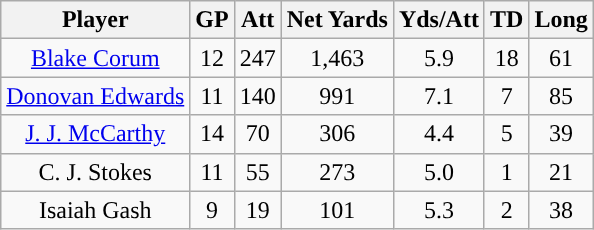<table class="wikitable sortable sortable" style="text-align: center">
<tr align=center>
<th>Player</th>
<th>GP</th>
<th>Att</th>
<th>Net Yards</th>
<th>Yds/Att</th>
<th>TD</th>
<th>Long</th>
</tr>
<tr>
<td><a href='#'>Blake Corum</a></td>
<td>12</td>
<td>247</td>
<td>1,463</td>
<td>5.9</td>
<td>18</td>
<td>61</td>
</tr>
<tr>
<td><a href='#'>Donovan Edwards</a></td>
<td>11</td>
<td>140</td>
<td>991</td>
<td>7.1</td>
<td>7</td>
<td>85</td>
</tr>
<tr>
<td><a href='#'>J. J. McCarthy</a></td>
<td>14</td>
<td>70</td>
<td>306</td>
<td>4.4</td>
<td>5</td>
<td>39</td>
</tr>
<tr>
<td>C. J. Stokes</td>
<td>11</td>
<td>55</td>
<td>273</td>
<td>5.0</td>
<td>1</td>
<td>21</td>
</tr>
<tr>
<td>Isaiah Gash</td>
<td>9</td>
<td>19</td>
<td>101</td>
<td>5.3</td>
<td>2</td>
<td>38</td>
</tr>
</table>
